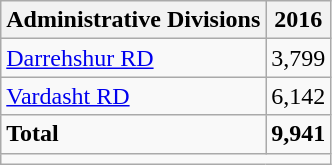<table class="wikitable">
<tr>
<th>Administrative Divisions</th>
<th>2016</th>
</tr>
<tr>
<td><a href='#'>Darrehshur RD</a></td>
<td style="text-align: right;">3,799</td>
</tr>
<tr>
<td><a href='#'>Vardasht RD</a></td>
<td style="text-align: right;">6,142</td>
</tr>
<tr>
<td><strong>Total</strong></td>
<td style="text-align: right;"><strong>9,941</strong></td>
</tr>
<tr>
<td colspan=2></td>
</tr>
</table>
